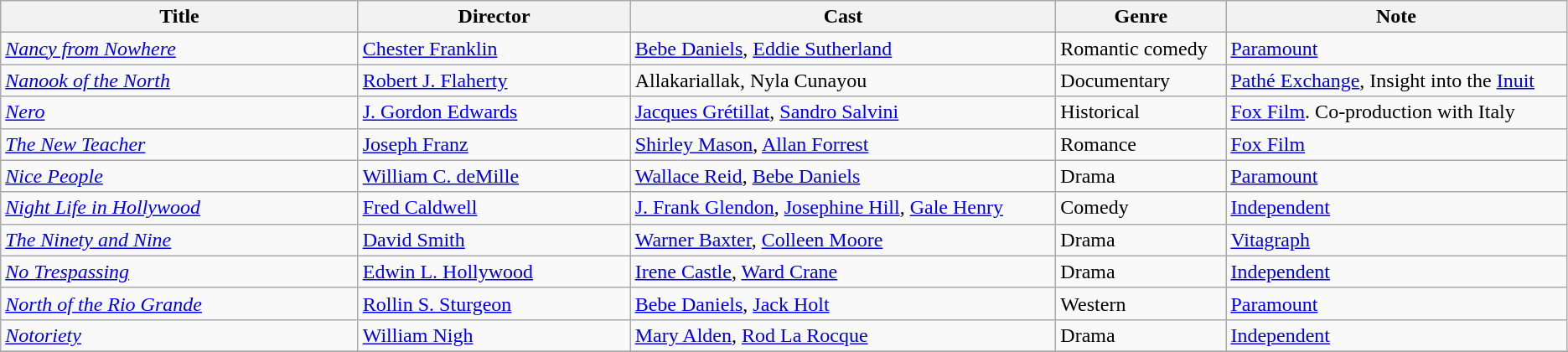<table class="wikitable">
<tr>
<th style="width:21%;">Title</th>
<th style="width:16%;">Director</th>
<th style="width:25%;">Cast</th>
<th style="width:10%;">Genre</th>
<th style="width:20%;">Note</th>
</tr>
<tr>
<td><em><a href='#'>Nancy from Nowhere</a></em></td>
<td><a href='#'>Chester Franklin</a></td>
<td><a href='#'>Bebe Daniels</a>, <a href='#'>Eddie Sutherland</a></td>
<td>Romantic comedy</td>
<td><a href='#'>Paramount</a></td>
</tr>
<tr>
<td><em><a href='#'>Nanook of the North</a></em></td>
<td><a href='#'>Robert J. Flaherty</a></td>
<td>Allakariallak, Nyla Cunayou</td>
<td>Documentary</td>
<td><a href='#'>Pathé Exchange</a>, Insight into the <a href='#'>Inuit</a></td>
</tr>
<tr>
<td><em><a href='#'>Nero</a></em></td>
<td><a href='#'>J. Gordon Edwards</a></td>
<td><a href='#'>Jacques Grétillat</a>, <a href='#'>Sandro Salvini</a></td>
<td>Historical</td>
<td><a href='#'>Fox Film</a>. Co-production with Italy</td>
</tr>
<tr>
<td><em><a href='#'>The New Teacher</a></em></td>
<td><a href='#'>Joseph Franz</a></td>
<td><a href='#'>Shirley Mason</a>, <a href='#'>Allan Forrest</a></td>
<td>Romance</td>
<td><a href='#'>Fox Film</a></td>
</tr>
<tr>
<td><em><a href='#'>Nice People</a></em></td>
<td><a href='#'>William C. deMille</a></td>
<td><a href='#'>Wallace Reid</a>, <a href='#'>Bebe Daniels</a></td>
<td>Drama</td>
<td><a href='#'>Paramount</a></td>
</tr>
<tr>
<td><em><a href='#'>Night Life in Hollywood</a></em></td>
<td><a href='#'>Fred Caldwell</a></td>
<td><a href='#'>J. Frank Glendon</a>, <a href='#'>Josephine Hill</a>, <a href='#'>Gale Henry</a></td>
<td>Comedy</td>
<td><a href='#'>Independent</a></td>
</tr>
<tr>
<td><em><a href='#'>The Ninety and Nine</a></em></td>
<td><a href='#'>David Smith</a></td>
<td><a href='#'>Warner Baxter</a>, <a href='#'>Colleen Moore</a></td>
<td>Drama</td>
<td><a href='#'>Vitagraph</a></td>
</tr>
<tr>
<td><em><a href='#'>No Trespassing</a></em></td>
<td><a href='#'>Edwin L. Hollywood</a></td>
<td><a href='#'>Irene Castle</a>, <a href='#'>Ward Crane</a></td>
<td>Drama</td>
<td><a href='#'>Independent</a></td>
</tr>
<tr>
<td><em><a href='#'>North of the Rio Grande</a></em></td>
<td><a href='#'>Rollin S. Sturgeon</a></td>
<td><a href='#'>Bebe Daniels</a>, <a href='#'>Jack Holt</a></td>
<td>Western</td>
<td><a href='#'>Paramount</a></td>
</tr>
<tr>
<td><em><a href='#'>Notoriety</a></em></td>
<td><a href='#'>William Nigh</a></td>
<td><a href='#'>Mary Alden</a>, <a href='#'>Rod La Rocque</a></td>
<td>Drama</td>
<td><a href='#'>Independent</a></td>
</tr>
<tr>
</tr>
</table>
